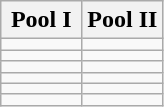<table class="wikitable">
<tr>
<th width=50%>Pool I</th>
<th width=50%>Pool II</th>
</tr>
<tr>
<td></td>
<td></td>
</tr>
<tr>
<td></td>
<td></td>
</tr>
<tr>
<td></td>
<td></td>
</tr>
<tr>
<td></td>
<td></td>
</tr>
<tr>
<td></td>
<td></td>
</tr>
<tr>
<td></td>
<td></td>
</tr>
</table>
